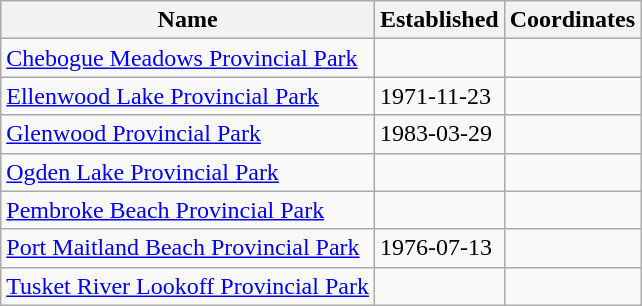<table class='wikitable sortable'>
<tr>
<th>Name</th>
<th>Established</th>
<th>Coordinates</th>
</tr>
<tr>
<td><a href='#'>Chebogue Meadows Provincial Park</a></td>
<td></td>
<td></td>
</tr>
<tr>
<td><a href='#'>Ellenwood Lake Provincial Park</a></td>
<td>1971-11-23</td>
<td></td>
</tr>
<tr>
<td><a href='#'>Glenwood Provincial Park</a></td>
<td>1983-03-29</td>
<td></td>
</tr>
<tr>
<td><a href='#'>Ogden Lake Provincial Park</a></td>
<td></td>
<td></td>
</tr>
<tr>
<td><a href='#'>Pembroke Beach Provincial Park</a></td>
<td></td>
<td></td>
</tr>
<tr>
<td><a href='#'>Port Maitland Beach Provincial Park</a></td>
<td>1976-07-13</td>
<td></td>
</tr>
<tr>
<td><a href='#'>Tusket River Lookoff Provincial Park</a></td>
<td></td>
<td></td>
</tr>
</table>
